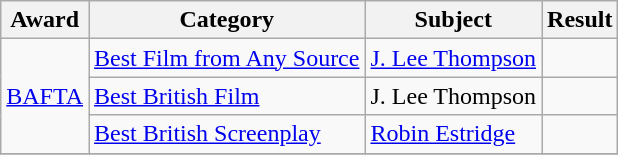<table class="wikitable">
<tr>
<th>Award</th>
<th>Category</th>
<th>Subject</th>
<th>Result</th>
</tr>
<tr>
<td rowspan=3><a href='#'>BAFTA</a></td>
<td><a href='#'>Best Film from Any Source</a></td>
<td><a href='#'>J. Lee Thompson</a></td>
<td></td>
</tr>
<tr>
<td><a href='#'>Best British Film</a></td>
<td>J. Lee Thompson</td>
<td></td>
</tr>
<tr>
<td><a href='#'>Best British Screenplay</a></td>
<td><a href='#'>Robin Estridge</a></td>
<td></td>
</tr>
<tr>
</tr>
</table>
